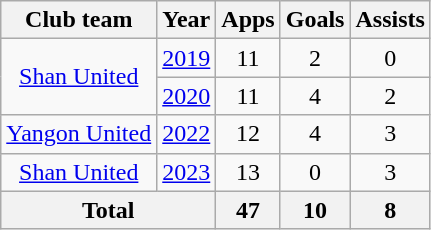<table class="wikitable" style="text-align: center;">
<tr>
<th>Club team</th>
<th>Year</th>
<th>Apps</th>
<th>Goals</th>
<th>Assists</th>
</tr>
<tr>
<td rowspan="2"><a href='#'>Shan United</a></td>
<td><a href='#'>2019</a></td>
<td>11</td>
<td>2</td>
<td>0</td>
</tr>
<tr>
<td><a href='#'>2020</a></td>
<td>11</td>
<td>4</td>
<td>2</td>
</tr>
<tr>
<td rowspan="1"><a href='#'>Yangon United</a></td>
<td><a href='#'>2022</a></td>
<td>12</td>
<td>4</td>
<td>3</td>
</tr>
<tr>
<td rowspan="1"><a href='#'>Shan United</a></td>
<td><a href='#'>2023</a></td>
<td>13</td>
<td>0</td>
<td>3</td>
</tr>
<tr>
<th colspan="2">Total</th>
<th>47</th>
<th>10</th>
<th>8</th>
</tr>
</table>
